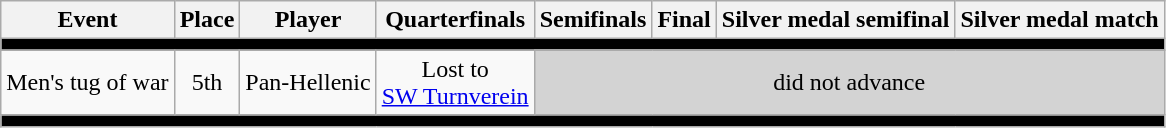<table class=wikitable style="text-align:center">
<tr>
<th>Event</th>
<th>Place</th>
<th>Player</th>
<th>Quarterfinals</th>
<th>Semifinals</th>
<th>Final</th>
<th>Silver medal semifinal</th>
<th>Silver medal match</th>
</tr>
<tr bgcolor=black>
<td colspan=8></td>
</tr>
<tr>
<td>Men's tug of war</td>
<td>5th</td>
<td align=left>Pan-Hellenic</td>
<td>Lost to <br> <a href='#'>SW Turnverein</a></td>
<td bgcolor=lightgray colspan=4>did not advance</td>
</tr>
<tr bgcolor=black>
<td colspan=8></td>
</tr>
</table>
